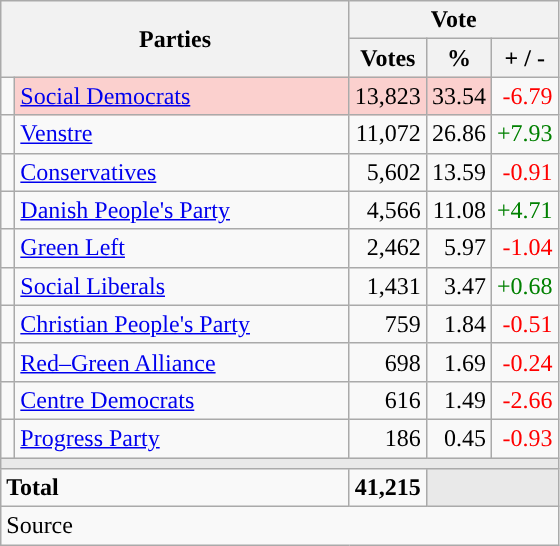<table class="wikitable" style="text-align:right;">
<tr>
<th style="text-align:centre;" rowspan="2" colspan="2" width="225">Parties</th>
<th colspan="3">Vote</th>
</tr>
<tr>
<th width="15">Votes</th>
<th width="15">%</th>
<th width="15">+ / -</th>
</tr>
<tr>
<td width="2" style="color:inherit;background:"></td>
<td bgcolor=#fbd0ce  align="left"><a href='#'>Social Democrats</a></td>
<td bgcolor=#fbd0ce>13,823</td>
<td bgcolor=#fbd0ce>33.54</td>
<td style=color:red;>-6.79</td>
</tr>
<tr>
<td width="2" style="color:inherit;background:"></td>
<td align="left"><a href='#'>Venstre</a></td>
<td>11,072</td>
<td>26.86</td>
<td style=color:green;>+7.93</td>
</tr>
<tr>
<td width="2" style="color:inherit;background:"></td>
<td align="left"><a href='#'>Conservatives</a></td>
<td>5,602</td>
<td>13.59</td>
<td style=color:red;>-0.91</td>
</tr>
<tr>
<td width="2" style="color:inherit;background:"></td>
<td align="left"><a href='#'>Danish People's Party</a></td>
<td>4,566</td>
<td>11.08</td>
<td style=color:green;>+4.71</td>
</tr>
<tr>
<td width="2" style="color:inherit;background:"></td>
<td align="left"><a href='#'>Green Left</a></td>
<td>2,462</td>
<td>5.97</td>
<td style=color:red;>-1.04</td>
</tr>
<tr>
<td width="2" style="color:inherit;background:"></td>
<td align="left"><a href='#'>Social Liberals</a></td>
<td>1,431</td>
<td>3.47</td>
<td style=color:green;>+0.68</td>
</tr>
<tr>
<td width="2" style="color:inherit;background:"></td>
<td align="left"><a href='#'>Christian People's Party</a></td>
<td>759</td>
<td>1.84</td>
<td style=color:red;>-0.51</td>
</tr>
<tr>
<td width="2" style="color:inherit;background:"></td>
<td align="left"><a href='#'>Red–Green Alliance</a></td>
<td>698</td>
<td>1.69</td>
<td style=color:red;>-0.24</td>
</tr>
<tr>
<td width="2" style="color:inherit;background:"></td>
<td align="left"><a href='#'>Centre Democrats</a></td>
<td>616</td>
<td>1.49</td>
<td style=color:red;>-2.66</td>
</tr>
<tr>
<td width="2" style="color:inherit;background:"></td>
<td align="left"><a href='#'>Progress Party</a></td>
<td>186</td>
<td>0.45</td>
<td style=color:red;>-0.93</td>
</tr>
<tr>
<td colspan="7" bgcolor="#E9E9E9"></td>
</tr>
<tr>
<td align="left" colspan="2"><strong>Total</strong></td>
<td><strong>41,215</strong></td>
<td bgcolor="#E9E9E9" colspan="2"></td>
</tr>
<tr>
<td align="left" colspan="6">Source</td>
</tr>
</table>
